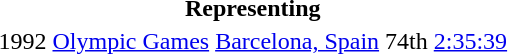<table>
<tr>
<th colspan="5">Representing </th>
</tr>
<tr>
<td>1992</td>
<td><a href='#'>Olympic Games</a></td>
<td><a href='#'>Barcelona, Spain</a></td>
<td>74th</td>
<td><a href='#'>2:35:39</a></td>
</tr>
</table>
